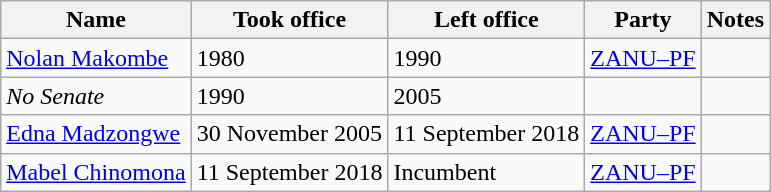<table class="wikitable">
<tr>
<th>Name</th>
<th>Took office</th>
<th>Left office</th>
<th>Party</th>
<th>Notes</th>
</tr>
<tr>
<td><a href='#'>Nolan Makombe</a></td>
<td>1980</td>
<td>1990</td>
<td><a href='#'>ZANU–PF</a></td>
<td></td>
</tr>
<tr>
<td><em>No Senate</em></td>
<td>1990</td>
<td>2005</td>
<td></td>
<td></td>
</tr>
<tr>
<td><a href='#'>Edna Madzongwe</a></td>
<td>30 November 2005</td>
<td>11 September 2018</td>
<td><a href='#'>ZANU–PF</a></td>
<td></td>
</tr>
<tr>
<td><a href='#'>Mabel Chinomona</a></td>
<td>11 September 2018</td>
<td>Incumbent</td>
<td><a href='#'>ZANU–PF</a></td>
<td></td>
</tr>
</table>
